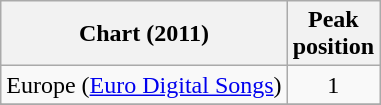<table class="wikitable sortable">
<tr>
<th>Chart (2011)</th>
<th>Peak<br>position</th>
</tr>
<tr>
<td>Europe (<a href='#'>Euro Digital Songs</a>)</td>
<td text align="center">1</td>
</tr>
<tr>
</tr>
<tr>
</tr>
<tr>
</tr>
</table>
